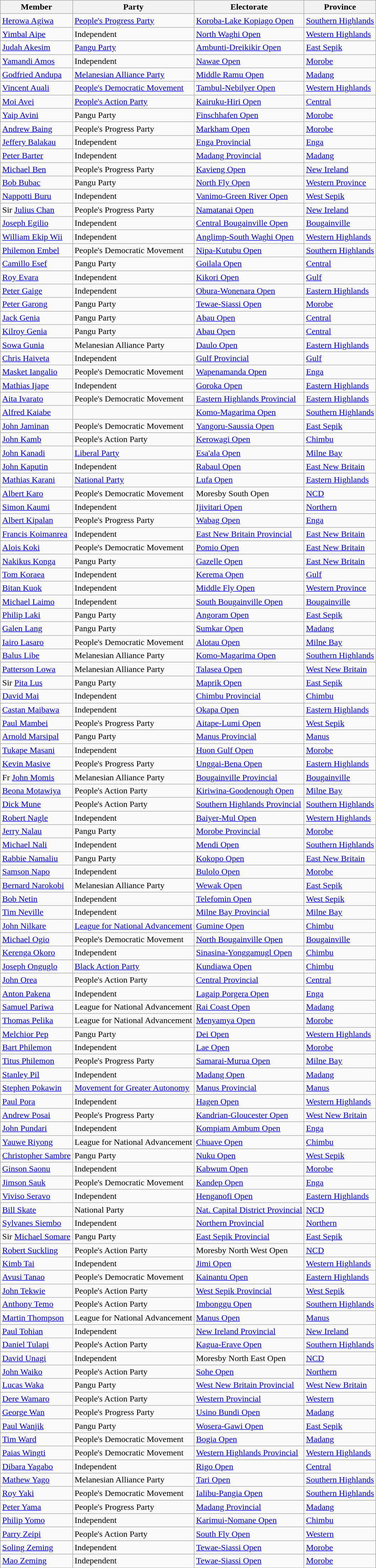<table class="wikitable sortable">
<tr>
<th><strong>Member</strong></th>
<th><strong>Party</strong></th>
<th><strong>Electorate</strong></th>
<th><strong>Province</strong></th>
</tr>
<tr>
<td><a href='#'>Herowa Agiwa</a></td>
<td><a href='#'>People's Progress Party</a></td>
<td><a href='#'>Koroba-Lake Kopiago Open</a></td>
<td><a href='#'>Southern Highlands</a></td>
</tr>
<tr>
<td><a href='#'>Yimbal Aipe</a></td>
<td>Independent</td>
<td><a href='#'>North Waghi Open</a></td>
<td><a href='#'>Western Highlands</a></td>
</tr>
<tr>
<td><a href='#'>Judah Akesim</a></td>
<td><a href='#'>Pangu Party</a></td>
<td><a href='#'>Ambunti-Dreikikir Open</a></td>
<td><a href='#'>East Sepik</a></td>
</tr>
<tr>
<td><a href='#'>Yamandi Amos</a></td>
<td>Independent</td>
<td><a href='#'>Nawae Open</a></td>
<td><a href='#'>Morobe</a></td>
</tr>
<tr>
<td><a href='#'>Godfried Andupa</a></td>
<td><a href='#'>Melanesian Alliance Party</a></td>
<td><a href='#'>Middle Ramu Open</a></td>
<td><a href='#'>Madang</a></td>
</tr>
<tr>
<td><a href='#'>Vincent Auali</a></td>
<td><a href='#'>People's Democratic Movement</a></td>
<td><a href='#'>Tambul-Nebilyer Open</a></td>
<td><a href='#'>Western Highlands</a></td>
</tr>
<tr>
<td><a href='#'>Moi Avei</a></td>
<td><a href='#'>People's Action Party</a></td>
<td><a href='#'>Kairuku-Hiri Open</a></td>
<td><a href='#'>Central</a></td>
</tr>
<tr>
<td><a href='#'>Yaip Avini</a></td>
<td>Pangu Party</td>
<td><a href='#'>Finschhafen Open</a></td>
<td><a href='#'>Morobe</a></td>
</tr>
<tr>
<td><a href='#'>Andrew Baing</a></td>
<td>People's Progress Party</td>
<td><a href='#'>Markham Open</a></td>
<td><a href='#'>Morobe</a></td>
</tr>
<tr>
<td><a href='#'>Jeffery Balakau</a></td>
<td>Independent</td>
<td><a href='#'>Enga Provincial</a></td>
<td><a href='#'>Enga</a></td>
</tr>
<tr>
<td><a href='#'>Peter Barter</a></td>
<td>Independent</td>
<td><a href='#'>Madang Provincial</a></td>
<td><a href='#'>Madang</a></td>
</tr>
<tr>
<td><a href='#'>Michael Ben</a></td>
<td>People's Progress Party</td>
<td><a href='#'>Kavieng Open</a></td>
<td><a href='#'>New Ireland</a></td>
</tr>
<tr>
<td><a href='#'>Bob Bubac</a></td>
<td>Pangu Party</td>
<td><a href='#'>North Fly Open</a></td>
<td><a href='#'>Western Province</a></td>
</tr>
<tr>
<td><a href='#'>Nappotti Buru</a></td>
<td>Independent</td>
<td><a href='#'>Vanimo-Green River Open</a></td>
<td><a href='#'>West Sepik</a></td>
</tr>
<tr>
<td>Sir <a href='#'>Julius Chan</a></td>
<td>People's Progress Party</td>
<td><a href='#'>Namatanai Open</a></td>
<td><a href='#'>New Ireland</a></td>
</tr>
<tr>
<td><a href='#'>Joseph Egilio</a></td>
<td>Independent</td>
<td><a href='#'>Central Bougainville Open</a></td>
<td><a href='#'>Bougainville</a></td>
</tr>
<tr>
<td><a href='#'>William Ekip Wii</a></td>
<td>Independent</td>
<td><a href='#'>Anglimp-South Waghi Open</a></td>
<td><a href='#'>Western Highlands</a></td>
</tr>
<tr>
<td><a href='#'>Philemon Embel</a></td>
<td>People's Democratic Movement</td>
<td><a href='#'>Nipa-Kutubu Open</a></td>
<td><a href='#'>Southern Highlands</a></td>
</tr>
<tr>
<td><a href='#'>Camillo Esef</a></td>
<td>Pangu Party</td>
<td><a href='#'>Goilala Open</a></td>
<td><a href='#'>Central</a></td>
</tr>
<tr>
<td><a href='#'>Roy Evara</a></td>
<td>Independent</td>
<td><a href='#'>Kikori Open</a></td>
<td><a href='#'>Gulf</a></td>
</tr>
<tr>
<td><a href='#'>Peter Gaige</a></td>
<td>Independent</td>
<td><a href='#'>Obura-Wonenara Open</a></td>
<td><a href='#'>Eastern Highlands</a></td>
</tr>
<tr>
<td><a href='#'>Peter Garong</a> </td>
<td>Pangu Party</td>
<td><a href='#'>Tewae-Siassi Open</a></td>
<td><a href='#'>Morobe</a></td>
</tr>
<tr>
<td><a href='#'>Jack Genia</a> </td>
<td>Pangu Party</td>
<td><a href='#'>Abau Open</a></td>
<td><a href='#'>Central</a></td>
</tr>
<tr>
<td><a href='#'>Kilroy Genia</a> </td>
<td>Pangu Party</td>
<td><a href='#'>Abau Open</a></td>
<td><a href='#'>Central</a></td>
</tr>
<tr>
<td><a href='#'>Sowa Gunia</a></td>
<td>Melanesian Alliance Party</td>
<td><a href='#'>Daulo Open</a></td>
<td><a href='#'>Eastern Highlands</a></td>
</tr>
<tr>
<td><a href='#'>Chris Haiveta</a></td>
<td>Independent</td>
<td><a href='#'>Gulf Provincial</a></td>
<td><a href='#'>Gulf</a></td>
</tr>
<tr>
<td><a href='#'>Masket Iangalio</a></td>
<td>People's Democratic Movement</td>
<td><a href='#'>Wapenamanda Open</a></td>
<td><a href='#'>Enga</a></td>
</tr>
<tr>
<td><a href='#'>Mathias Ijape</a></td>
<td>Independent</td>
<td><a href='#'>Goroka Open</a></td>
<td><a href='#'>Eastern Highlands</a></td>
</tr>
<tr>
<td><a href='#'>Aita Ivarato</a></td>
<td>People's Democratic Movement</td>
<td><a href='#'>Eastern Highlands Provincial</a></td>
<td><a href='#'>Eastern Highlands</a></td>
</tr>
<tr>
<td><a href='#'>Alfred Kaiabe</a> </td>
<td></td>
<td><a href='#'>Komo-Magarima Open</a></td>
<td><a href='#'>Southern Highlands</a></td>
</tr>
<tr>
<td><a href='#'>John Jaminan</a></td>
<td>People's Democratic Movement</td>
<td><a href='#'>Yangoru-Saussia Open</a></td>
<td><a href='#'>East Sepik</a></td>
</tr>
<tr>
<td><a href='#'>John Kamb</a></td>
<td>People's Action Party</td>
<td><a href='#'>Kerowagi Open</a></td>
<td><a href='#'>Chimbu</a></td>
</tr>
<tr>
<td><a href='#'>John Kanadi</a></td>
<td><a href='#'>Liberal Party</a></td>
<td><a href='#'>Esa'ala Open</a></td>
<td><a href='#'>Milne Bay</a></td>
</tr>
<tr>
<td><a href='#'>John Kaputin</a></td>
<td>Independent</td>
<td><a href='#'>Rabaul Open</a></td>
<td><a href='#'>East New Britain</a></td>
</tr>
<tr>
<td><a href='#'>Mathias Karani</a></td>
<td><a href='#'>National Party</a></td>
<td><a href='#'>Lufa Open</a></td>
<td><a href='#'>Eastern Highlands</a></td>
</tr>
<tr>
<td><a href='#'>Albert Karo</a></td>
<td>People's Democratic Movement</td>
<td>Moresby South Open</td>
<td><a href='#'>NCD</a></td>
</tr>
<tr>
<td><a href='#'>Simon Kaumi</a></td>
<td>Independent</td>
<td><a href='#'>Ijivitari Open</a></td>
<td><a href='#'>Northern</a></td>
</tr>
<tr>
<td><a href='#'>Albert Kipalan</a></td>
<td>People's Progress Party</td>
<td><a href='#'>Wabag Open</a></td>
<td><a href='#'>Enga</a></td>
</tr>
<tr>
<td><a href='#'>Francis Koimanrea</a></td>
<td>Independent</td>
<td><a href='#'>East New Britain Provincial</a></td>
<td><a href='#'>East New Britain</a></td>
</tr>
<tr>
<td><a href='#'>Alois Koki</a></td>
<td>People's Democratic Movement</td>
<td><a href='#'>Pomio Open</a></td>
<td><a href='#'>East New Britain</a></td>
</tr>
<tr>
<td><a href='#'>Nakikus Konga</a></td>
<td>Pangu Party</td>
<td><a href='#'>Gazelle Open</a></td>
<td><a href='#'>East New Britain</a></td>
</tr>
<tr>
<td><a href='#'>Tom Koraea</a></td>
<td>Independent</td>
<td><a href='#'>Kerema Open</a></td>
<td><a href='#'>Gulf</a></td>
</tr>
<tr>
<td><a href='#'>Bitan Kuok</a></td>
<td>Independent</td>
<td><a href='#'>Middle Fly Open</a></td>
<td><a href='#'>Western Province</a></td>
</tr>
<tr>
<td><a href='#'>Michael Laimo</a></td>
<td>Independent</td>
<td><a href='#'>South Bougainville Open</a></td>
<td><a href='#'>Bougainville</a></td>
</tr>
<tr>
<td><a href='#'>Philip Laki</a></td>
<td>Pangu Party</td>
<td><a href='#'>Angoram Open</a></td>
<td><a href='#'>East Sepik</a></td>
</tr>
<tr>
<td><a href='#'>Galen Lang</a> </td>
<td>Pangu Party</td>
<td><a href='#'>Sumkar Open</a></td>
<td><a href='#'>Madang</a></td>
</tr>
<tr>
<td><a href='#'>Iairo Lasaro</a></td>
<td>People's Democratic Movement</td>
<td><a href='#'>Alotau Open</a></td>
<td><a href='#'>Milne Bay</a></td>
</tr>
<tr>
<td><a href='#'>Balus Libe</a> </td>
<td>Melanesian Alliance Party</td>
<td><a href='#'>Komo-Magarima Open</a></td>
<td><a href='#'>Southern Highlands</a></td>
</tr>
<tr>
<td><a href='#'>Patterson Lowa</a></td>
<td>Melanesian Alliance Party</td>
<td><a href='#'>Talasea Open</a></td>
<td><a href='#'>West New Britain</a></td>
</tr>
<tr>
<td>Sir <a href='#'>Pita Lus</a></td>
<td>Pangu Party</td>
<td><a href='#'>Maprik Open</a></td>
<td><a href='#'>East Sepik</a></td>
</tr>
<tr>
<td><a href='#'>David Mai</a></td>
<td>Independent</td>
<td><a href='#'>Chimbu Provincial</a></td>
<td><a href='#'>Chimbu</a></td>
</tr>
<tr>
<td><a href='#'>Castan Maibawa</a></td>
<td>Independent</td>
<td><a href='#'>Okapa Open</a></td>
<td><a href='#'>Eastern Highlands</a></td>
</tr>
<tr>
<td><a href='#'>Paul Mambei</a></td>
<td>People's Progress Party</td>
<td><a href='#'>Aitape-Lumi Open</a></td>
<td><a href='#'>West Sepik</a></td>
</tr>
<tr>
<td><a href='#'>Arnold Marsipal</a></td>
<td>Pangu Party</td>
<td><a href='#'>Manus Provincial</a></td>
<td><a href='#'>Manus</a></td>
</tr>
<tr>
<td><a href='#'>Tukape Masani</a></td>
<td>Independent</td>
<td><a href='#'>Huon Gulf Open</a></td>
<td><a href='#'>Morobe</a></td>
</tr>
<tr>
<td><a href='#'>Kevin Masive</a></td>
<td>People's Progress Party</td>
<td><a href='#'>Unggai-Bena Open</a></td>
<td><a href='#'>Eastern Highlands</a></td>
</tr>
<tr>
<td>Fr <a href='#'>John Momis</a></td>
<td>Melanesian Alliance Party</td>
<td><a href='#'>Bougainville Provincial</a></td>
<td><a href='#'>Bougainville</a></td>
</tr>
<tr>
<td><a href='#'>Beona Motawiya</a></td>
<td>People's Action Party</td>
<td><a href='#'>Kiriwina-Goodenough Open</a></td>
<td><a href='#'>Milne Bay</a></td>
</tr>
<tr>
<td><a href='#'>Dick Mune</a></td>
<td>People's Action Party</td>
<td><a href='#'>Southern Highlands Provincial</a></td>
<td><a href='#'>Southern Highlands</a></td>
</tr>
<tr>
<td><a href='#'>Robert Nagle</a></td>
<td>Independent</td>
<td><a href='#'>Baiyer-Mul Open</a></td>
<td><a href='#'>Western Highlands</a></td>
</tr>
<tr>
<td><a href='#'>Jerry Nalau</a></td>
<td>Pangu Party</td>
<td><a href='#'>Morobe Provincial</a></td>
<td><a href='#'>Morobe</a></td>
</tr>
<tr>
<td><a href='#'>Michael Nali</a></td>
<td>Independent</td>
<td><a href='#'>Mendi Open</a></td>
<td><a href='#'>Southern Highlands</a></td>
</tr>
<tr>
<td><a href='#'>Rabbie Namaliu</a></td>
<td>Pangu Party</td>
<td><a href='#'>Kokopo Open</a></td>
<td><a href='#'>East New Britain</a></td>
</tr>
<tr>
<td><a href='#'>Samson Napo</a></td>
<td>Independent</td>
<td><a href='#'>Bulolo Open</a></td>
<td><a href='#'>Morobe</a></td>
</tr>
<tr>
<td><a href='#'>Bernard Narokobi</a></td>
<td>Melanesian Alliance Party</td>
<td><a href='#'>Wewak Open</a></td>
<td><a href='#'>East Sepik</a></td>
</tr>
<tr>
<td><a href='#'>Bob Netin</a></td>
<td>Independent</td>
<td><a href='#'>Telefomin Open</a></td>
<td><a href='#'>West Sepik</a></td>
</tr>
<tr>
<td><a href='#'>Tim Neville</a></td>
<td>Independent</td>
<td><a href='#'>Milne Bay Provincial</a></td>
<td><a href='#'>Milne Bay</a></td>
</tr>
<tr>
<td><a href='#'>John Nilkare</a></td>
<td><a href='#'>League for National Advancement</a></td>
<td><a href='#'>Gumine Open</a></td>
<td><a href='#'>Chimbu</a></td>
</tr>
<tr>
<td><a href='#'>Michael Ogio</a></td>
<td>People's Democratic Movement</td>
<td><a href='#'>North Bougainville Open</a></td>
<td><a href='#'>Bougainville</a></td>
</tr>
<tr>
<td><a href='#'>Kerenga Okoro</a></td>
<td>Independent</td>
<td><a href='#'>Sinasina-Yonggamugl Open</a></td>
<td><a href='#'>Chimbu</a></td>
</tr>
<tr>
<td><a href='#'>Joseph Onguglo</a></td>
<td><a href='#'>Black Action Party</a></td>
<td><a href='#'>Kundiawa Open</a></td>
<td><a href='#'>Chimbu</a></td>
</tr>
<tr>
<td><a href='#'>John Orea</a></td>
<td>People's Action Party</td>
<td><a href='#'>Central Provincial</a></td>
<td><a href='#'>Central</a></td>
</tr>
<tr>
<td><a href='#'>Anton Pakena</a></td>
<td>Independent</td>
<td><a href='#'>Lagaip Porgera Open</a></td>
<td><a href='#'>Enga</a></td>
</tr>
<tr>
<td><a href='#'>Samuel Pariwa</a></td>
<td>League for National Advancement</td>
<td><a href='#'>Rai Coast Open</a></td>
<td><a href='#'>Madang</a></td>
</tr>
<tr>
<td><a href='#'>Thomas Pelika</a></td>
<td>League for National Advancement</td>
<td><a href='#'>Menyamya Open</a></td>
<td><a href='#'>Morobe</a></td>
</tr>
<tr>
<td><a href='#'>Melchior Pep</a></td>
<td>Pangu Party</td>
<td><a href='#'>Dei Open</a></td>
<td><a href='#'>Western Highlands</a></td>
</tr>
<tr>
<td><a href='#'>Bart Philemon</a></td>
<td>Independent</td>
<td><a href='#'>Lae Open</a></td>
<td><a href='#'>Morobe</a></td>
</tr>
<tr>
<td><a href='#'>Titus Philemon</a></td>
<td>People's Progress Party</td>
<td><a href='#'>Samarai-Murua Open</a></td>
<td><a href='#'>Milne Bay</a></td>
</tr>
<tr>
<td><a href='#'>Stanley Pil</a></td>
<td>Independent</td>
<td><a href='#'>Madang Open</a></td>
<td><a href='#'>Madang</a></td>
</tr>
<tr>
<td><a href='#'>Stephen Pokawin</a> </td>
<td><a href='#'>Movement for Greater Autonomy</a></td>
<td><a href='#'>Manus Provincial</a></td>
<td><a href='#'>Manus</a></td>
</tr>
<tr>
<td><a href='#'>Paul Pora</a></td>
<td>Independent</td>
<td><a href='#'>Hagen Open</a></td>
<td><a href='#'>Western Highlands</a></td>
</tr>
<tr>
<td><a href='#'>Andrew Posai</a></td>
<td>People's Progress Party</td>
<td><a href='#'>Kandrian-Gloucester Open</a></td>
<td><a href='#'>West New Britain</a></td>
</tr>
<tr>
<td><a href='#'>John Pundari</a></td>
<td>Independent</td>
<td><a href='#'>Kompiam Ambum Open</a></td>
<td><a href='#'>Enga</a></td>
</tr>
<tr>
<td><a href='#'>Yauwe Riyong</a></td>
<td>League for National Advancement</td>
<td><a href='#'>Chuave Open</a></td>
<td><a href='#'>Chimbu</a></td>
</tr>
<tr>
<td><a href='#'>Christopher Sambre</a></td>
<td>Pangu Party</td>
<td><a href='#'>Nuku Open</a></td>
<td><a href='#'>West Sepik</a></td>
</tr>
<tr>
<td><a href='#'>Ginson Saonu</a></td>
<td>Independent</td>
<td><a href='#'>Kabwum Open</a></td>
<td><a href='#'>Morobe</a></td>
</tr>
<tr>
<td><a href='#'>Jimson Sauk</a></td>
<td>People's Democratic Movement</td>
<td><a href='#'>Kandep Open</a></td>
<td><a href='#'>Enga</a></td>
</tr>
<tr>
<td><a href='#'>Viviso Seravo</a></td>
<td>Independent</td>
<td><a href='#'>Henganofi Open</a></td>
<td><a href='#'>Eastern Highlands</a></td>
</tr>
<tr>
<td><a href='#'>Bill Skate</a></td>
<td>National Party</td>
<td><a href='#'>Nat. Capital District Provincial</a></td>
<td><a href='#'>NCD</a></td>
</tr>
<tr>
<td><a href='#'>Sylvanes Siembo</a></td>
<td>Independent</td>
<td><a href='#'>Northern Provincial</a></td>
<td><a href='#'>Northern</a></td>
</tr>
<tr>
<td>Sir <a href='#'>Michael Somare</a></td>
<td>Pangu Party</td>
<td><a href='#'>East Sepik Provincial</a></td>
<td><a href='#'>East Sepik</a></td>
</tr>
<tr>
<td><a href='#'>Robert Suckling</a></td>
<td>People's Action Party</td>
<td>Moresby North West Open</td>
<td><a href='#'>NCD</a></td>
</tr>
<tr>
<td><a href='#'>Kimb Tai</a></td>
<td>Independent</td>
<td><a href='#'>Jimi Open</a></td>
<td><a href='#'>Western Highlands</a></td>
</tr>
<tr>
<td><a href='#'>Avusi Tanao</a></td>
<td>People's Democratic Movement</td>
<td><a href='#'>Kainantu Open</a></td>
<td><a href='#'>Eastern Highlands</a></td>
</tr>
<tr>
<td><a href='#'>John Tekwie</a></td>
<td>People's Action Party</td>
<td><a href='#'>West Sepik Provincial</a></td>
<td><a href='#'>West Sepik</a></td>
</tr>
<tr>
<td><a href='#'>Anthony Temo</a></td>
<td>People's Action Party</td>
<td><a href='#'>Imbonggu Open</a></td>
<td><a href='#'>Southern Highlands</a></td>
</tr>
<tr>
<td><a href='#'>Martin Thompson</a> </td>
<td>League for National Advancement</td>
<td><a href='#'>Manus Open</a></td>
<td><a href='#'>Manus</a></td>
</tr>
<tr>
<td><a href='#'>Paul Tohian</a></td>
<td>Independent</td>
<td><a href='#'>New Ireland Provincial</a></td>
<td><a href='#'>New Ireland</a></td>
</tr>
<tr>
<td><a href='#'>Daniel Tulapi</a></td>
<td>People's Action Party</td>
<td><a href='#'>Kagua-Erave Open</a></td>
<td><a href='#'>Southern Highlands</a></td>
</tr>
<tr>
<td><a href='#'>David Unagi</a></td>
<td>Independent</td>
<td>Moresby North East Open</td>
<td><a href='#'>NCD</a></td>
</tr>
<tr>
<td><a href='#'>John Waiko</a></td>
<td>People's Action Party</td>
<td><a href='#'>Sohe Open</a></td>
<td><a href='#'>Northern</a></td>
</tr>
<tr>
<td><a href='#'>Lucas Waka</a></td>
<td>Pangu Party</td>
<td><a href='#'>West New Britain Provincial</a></td>
<td><a href='#'>West New Britain</a></td>
</tr>
<tr>
<td><a href='#'>Dere Wamaro</a></td>
<td>People's Action Party</td>
<td><a href='#'>Western Provincial</a></td>
<td><a href='#'>Western</a></td>
</tr>
<tr>
<td><a href='#'>George Wan</a></td>
<td>People's Progress Party</td>
<td><a href='#'>Usino Bundi Open</a></td>
<td><a href='#'>Madang</a></td>
</tr>
<tr>
<td><a href='#'>Paul Wanjik</a></td>
<td>Pangu Party</td>
<td><a href='#'>Wosera-Gawi Open</a></td>
<td><a href='#'>East Sepik</a></td>
</tr>
<tr>
<td><a href='#'>Tim Ward</a></td>
<td>People's Democratic Movement</td>
<td><a href='#'>Bogia Open</a></td>
<td><a href='#'>Madang</a></td>
</tr>
<tr>
<td><a href='#'>Paias Wingti</a></td>
<td>People's Democratic Movement</td>
<td><a href='#'>Western Highlands Provincial</a></td>
<td><a href='#'>Western Highlands</a></td>
</tr>
<tr>
<td><a href='#'>Dibara Yagabo</a></td>
<td>Independent</td>
<td><a href='#'>Rigo Open</a></td>
<td><a href='#'>Central</a></td>
</tr>
<tr>
<td><a href='#'>Mathew Yago</a></td>
<td>Melanesian Alliance Party</td>
<td><a href='#'>Tari Open</a></td>
<td><a href='#'>Southern Highlands</a></td>
</tr>
<tr>
<td><a href='#'>Roy Yaki</a></td>
<td>People's Democratic Movement</td>
<td><a href='#'>Ialibu-Pangia Open</a></td>
<td><a href='#'>Southern Highlands</a></td>
</tr>
<tr>
<td><a href='#'>Peter Yama</a> </td>
<td>People's Progress Party</td>
<td><a href='#'>Madang Provincial</a></td>
<td><a href='#'>Madang</a></td>
</tr>
<tr>
<td><a href='#'>Philip Yomo</a></td>
<td>Independent</td>
<td><a href='#'>Karimui-Nomane Open</a></td>
<td><a href='#'>Chimbu</a></td>
</tr>
<tr>
<td><a href='#'>Parry Zeipi</a></td>
<td>People's Action Party</td>
<td><a href='#'>South Fly Open</a></td>
<td><a href='#'>Western</a></td>
</tr>
<tr>
<td><a href='#'>Soling Zeming</a> </td>
<td>Independent</td>
<td><a href='#'>Tewae-Siassi Open</a></td>
<td><a href='#'>Morobe</a></td>
</tr>
<tr>
<td><a href='#'>Mao Zeming</a> </td>
<td>Independent</td>
<td><a href='#'>Tewae-Siassi Open</a></td>
<td><a href='#'>Morobe</a></td>
</tr>
<tr>
</tr>
</table>
